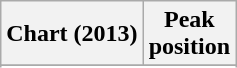<table class="wikitable">
<tr>
<th>Chart (2013)</th>
<th>Peak<br>position</th>
</tr>
<tr>
</tr>
<tr>
</tr>
<tr>
</tr>
</table>
